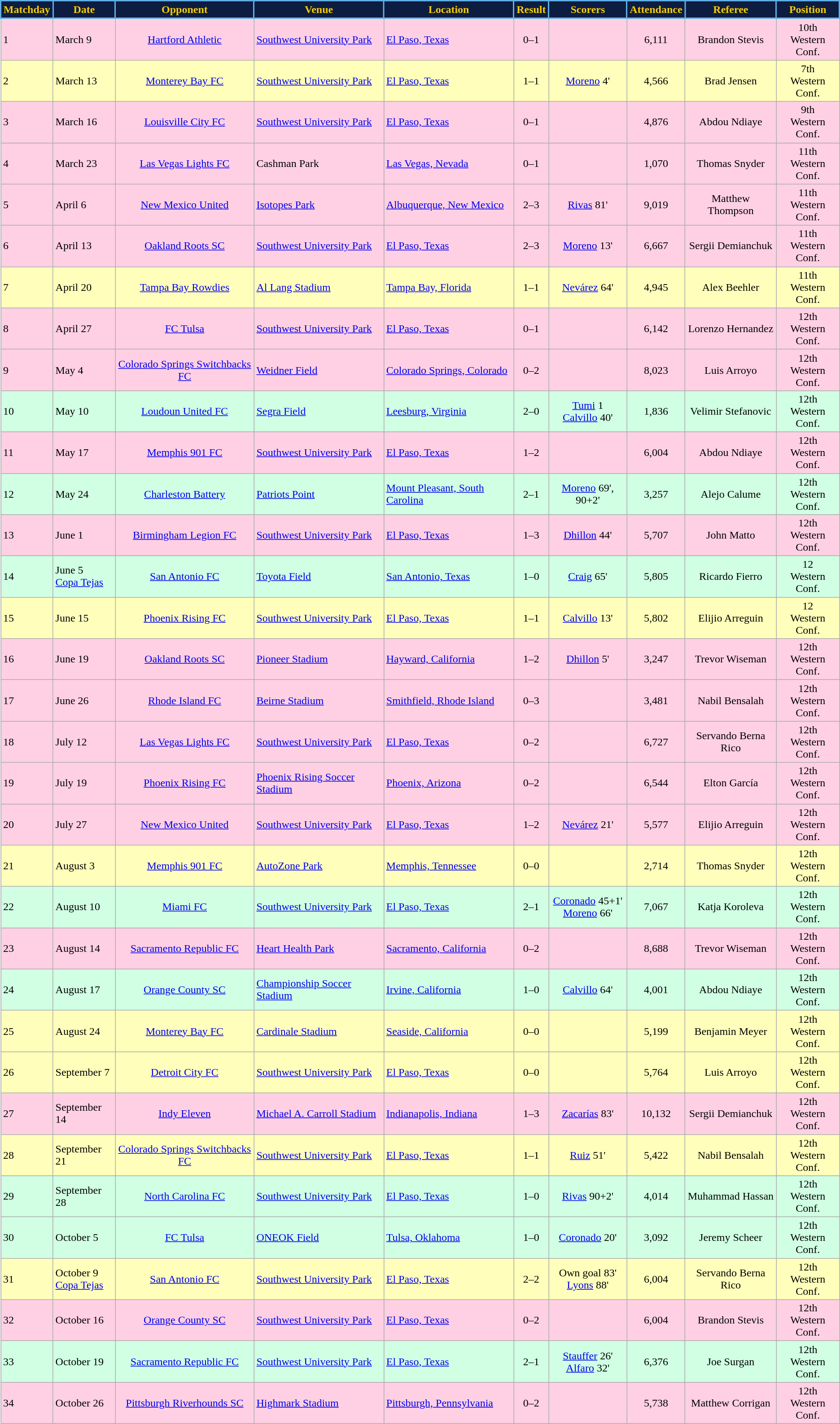<table class="wikitable">
<tr>
<th style="background:#0D1D41; color:#F8CC00; border:2px solid #5FAFE4;" scope="col" align="center">Matchday</th>
<th style="background:#0D1D41; color:#F8CC00; border:2px solid #5FAFE4;" scope="col" align="center">Date</th>
<th style="background:#0D1D41; color:#F8CC00; border:2px solid #5FAFE4;" scope="col" align="center">Opponent</th>
<th style="background:#0D1D41; color:#F8CC00; border:2px solid #5FAFE4;" scope="col" align="center">Venue</th>
<th style="background:#0D1D41; color:#F8CC00; border:2px solid #5FAFE4;" scope="col" align="center">Location</th>
<th style="background:#0D1D41; color:#F8CC00; border:2px solid #5FAFE4;" scope="col" align="center">Result</th>
<th style="background:#0D1D41; color:#F8CC00; border:2px solid #5FAFE4;" scope="col" align="center">Scorers</th>
<th style="background:#0D1D41; color:#F8CC00; border:2px solid #5FAFE4;" scope="col" align="center">Attendance</th>
<th style="background:#0D1D41; color:#F8CC00; border:2px solid #5FAFE4;" scope="col" align="center">Referee</th>
<th style="background:#0D1D41; color:#F8CC00; border:2px solid #5FAFE4;" scope="col" align="center">Position</th>
</tr>
<tr bgcolor = ffd0e3>
<td>1</td>
<td>March 9</td>
<td align="center"><a href='#'>Hartford Athletic</a></td>
<td><a href='#'>Southwest University Park</a></td>
<td><a href='#'>El Paso, Texas</a></td>
<td align="center">0–1</td>
<td></td>
<td align="center">6,111</td>
<td align="center">Brandon Stevis</td>
<td align="center">10th<br>Western Conf.</td>
</tr>
<tr bgcolor = ffffbb>
<td>2</td>
<td>March 13</td>
<td align="center"><a href='#'>Monterey Bay FC</a></td>
<td><a href='#'>Southwest University Park</a></td>
<td><a href='#'>El Paso, Texas</a></td>
<td align="center">1–1</td>
<td align="center"><a href='#'>Moreno</a> 4'</td>
<td align="center">4,566</td>
<td align="center">Brad Jensen</td>
<td align="center">7th<br>Western Conf.</td>
</tr>
<tr bgcolor = ffd0e3>
<td>3</td>
<td>March 16</td>
<td align="center"><a href='#'>Louisville City FC</a></td>
<td><a href='#'>Southwest University Park</a></td>
<td><a href='#'>El Paso, Texas</a></td>
<td align="center">0–1</td>
<td></td>
<td align="center">4,876</td>
<td align="center">Abdou Ndiaye</td>
<td align="center">9th<br>Western Conf.</td>
</tr>
<tr bgcolor = ffd0e3>
<td>4</td>
<td>March 23</td>
<td align="center"><a href='#'>Las Vegas Lights FC</a></td>
<td>Cashman Park</td>
<td><a href='#'>Las Vegas, Nevada</a></td>
<td align="center">0–1</td>
<td></td>
<td align="center">1,070</td>
<td align="center">Thomas Snyder</td>
<td align="center">11th<br>Western Conf.</td>
</tr>
<tr bgcolor = ffd0e3>
<td>5</td>
<td>April 6</td>
<td align="center"><a href='#'>New Mexico United</a></td>
<td><a href='#'>Isotopes Park</a></td>
<td><a href='#'>Albuquerque, New Mexico</a></td>
<td align="center">2–3</td>
<td align="center"><a href='#'>Rivas</a> 81'<br></td>
<td align="center">9,019</td>
<td align="center">Matthew Thompson</td>
<td align="center">11th<br>Western Conf.</td>
</tr>
<tr bgcolor = ffd0e3>
<td>6</td>
<td>April 13</td>
<td align="center"><a href='#'>Oakland Roots SC</a></td>
<td><a href='#'>Southwest University Park</a></td>
<td><a href='#'>El Paso, Texas</a></td>
<td align="center">2–3</td>
<td align="center"><a href='#'>Moreno</a> 13'<br></td>
<td align="center">6,667</td>
<td align="center">Sergii Demianchuk</td>
<td align="center">11th<br>Western Conf.</td>
</tr>
<tr bgcolor = ffffbb>
<td>7</td>
<td>April 20</td>
<td align="center"><a href='#'>Tampa Bay Rowdies</a></td>
<td><a href='#'>Al Lang Stadium</a></td>
<td><a href='#'>Tampa Bay, Florida</a></td>
<td align="center">1–1</td>
<td align="center"><a href='#'>Nevárez</a> 64'</td>
<td align="center">4,945</td>
<td align="center">Alex Beehler</td>
<td align="center">11th<br>Western Conf.</td>
</tr>
<tr bgcolor = ffd0e3>
<td>8</td>
<td>April 27</td>
<td align="center"><a href='#'>FC Tulsa</a></td>
<td><a href='#'>Southwest University Park</a></td>
<td><a href='#'>El Paso, Texas</a></td>
<td align="center">0–1</td>
<td align="center"></td>
<td align="center">6,142</td>
<td align="center">Lorenzo Hernandez</td>
<td align="center">12th<br>Western Conf.</td>
</tr>
<tr bgcolor = ffd0e3>
<td>9</td>
<td>May 4</td>
<td align="center"><a href='#'>Colorado Springs Switchbacks FC</a></td>
<td><a href='#'>Weidner Field</a></td>
<td><a href='#'>Colorado Springs, Colorado</a></td>
<td align="center">0–2</td>
<td align="center"></td>
<td align="center">8,023</td>
<td align="center">Luis Arroyo</td>
<td align="center">12th<br>Western Conf.</td>
</tr>
<tr bgcolor = d0ffe3>
<td>10</td>
<td>May 10</td>
<td align="center"><a href='#'>Loudoun United FC</a></td>
<td><a href='#'>Segra Field</a></td>
<td><a href='#'>Leesburg, Virginia</a></td>
<td align="center">2–0</td>
<td align="center"><a href='#'>Tumi</a> 1<br><a href='#'>Calvillo</a> 40'</td>
<td align="center">1,836</td>
<td align="center">Velimir Stefanovic</td>
<td align="center">12th<br>Western Conf.</td>
</tr>
<tr bgcolor = ffd0e3>
<td>11</td>
<td>May 17</td>
<td align="center"><a href='#'>Memphis 901 FC</a></td>
<td><a href='#'>Southwest University Park</a></td>
<td><a href='#'>El Paso, Texas</a></td>
<td align="center">1–2</td>
<td></td>
<td align="center">6,004</td>
<td align="center">Abdou Ndiaye</td>
<td align="center">12th<br>Western Conf.</td>
</tr>
<tr bgcolor = d0ffe3>
<td>12</td>
<td>May 24</td>
<td align="center"><a href='#'>Charleston Battery</a></td>
<td><a href='#'>Patriots Point</a></td>
<td><a href='#'>Mount Pleasant, South Carolina</a></td>
<td align="center">2–1</td>
<td align="center"><a href='#'>Moreno</a> 69', 90+2'</td>
<td align="center">3,257</td>
<td align="center">Alejo Calume</td>
<td align="center">12th<br>Western Conf.</td>
</tr>
<tr bgcolor = ffd0e3>
<td>13</td>
<td>June 1</td>
<td align="center"><a href='#'>Birmingham Legion FC</a></td>
<td><a href='#'>Southwest University Park</a></td>
<td><a href='#'>El Paso, Texas</a></td>
<td align="center">1–3</td>
<td align="center"><a href='#'>Dhillon</a> 44'</td>
<td align="center">5,707</td>
<td align="center">John Matto</td>
<td align="center">12th<br>Western Conf.</td>
</tr>
<tr bgcolor = d0ffe3>
<td>14</td>
<td>June 5<br><a href='#'>Copa Tejas</a></td>
<td align="center"><a href='#'>San Antonio FC</a></td>
<td><a href='#'>Toyota Field</a></td>
<td><a href='#'>San Antonio, Texas</a></td>
<td align="center">1–0</td>
<td align="center"><a href='#'>Craig</a> 65'</td>
<td align="center">5,805</td>
<td align="center">Ricardo Fierro</td>
<td align="center">12<br> Western Conf.</td>
</tr>
<tr bgcolor = ffffbb>
<td>15</td>
<td>June 15</td>
<td align="center"><a href='#'>Phoenix Rising FC</a></td>
<td><a href='#'>Southwest University Park</a></td>
<td><a href='#'>El Paso, Texas</a></td>
<td align="center">1–1</td>
<td align="center"><a href='#'>Calvillo</a> 13'</td>
<td align="center">5,802</td>
<td align="center">Elijio Arreguin</td>
<td align="center">12<br> Western Conf.</td>
</tr>
<tr bgcolor = ffd0e3>
<td>16</td>
<td>June 19</td>
<td align="center"><a href='#'>Oakland Roots SC</a></td>
<td><a href='#'>Pioneer Stadium</a></td>
<td><a href='#'>Hayward, California</a></td>
<td align="center">1–2</td>
<td align="center"><a href='#'>Dhillon</a> 5'</td>
<td align="center">3,247</td>
<td align="center">Trevor Wiseman</td>
<td align="center">12th<br>Western Conf.</td>
</tr>
<tr bgcolor = ffd0e3>
<td>17</td>
<td>June 26</td>
<td align="center"><a href='#'>Rhode Island FC</a></td>
<td><a href='#'>Beirne Stadium</a></td>
<td><a href='#'>Smithfield, Rhode Island</a></td>
<td align="center">0–3</td>
<td align="center"></td>
<td align="center">3,481</td>
<td align="center">Nabil Bensalah</td>
<td align="center">12th<br>Western Conf.</td>
</tr>
<tr bgcolor = ffd0e3>
<td>18</td>
<td>July 12</td>
<td align="center"><a href='#'>Las Vegas Lights FC</a></td>
<td><a href='#'>Southwest University Park</a></td>
<td><a href='#'>El Paso, Texas</a></td>
<td align="center">0–2</td>
<td align="center"></td>
<td align="center">6,727</td>
<td align="center">Servando Berna Rico</td>
<td align="center">12th<br>Western Conf.</td>
</tr>
<tr bgcolor = ffd0e3>
<td>19</td>
<td>July 19</td>
<td align="center"><a href='#'>Phoenix Rising FC</a></td>
<td><a href='#'>Phoenix Rising Soccer Stadium</a></td>
<td><a href='#'>Phoenix, Arizona</a></td>
<td align="center">0–2</td>
<td align="center"></td>
<td align="center">6,544</td>
<td align="center">Elton García</td>
<td align="center">12th<br>Western Conf.</td>
</tr>
<tr bgcolor = ffd0e3>
<td>20</td>
<td>July 27</td>
<td align="center"><a href='#'>New Mexico United</a></td>
<td><a href='#'>Southwest University Park</a></td>
<td><a href='#'>El Paso, Texas</a></td>
<td align="center">1–2</td>
<td align="center"><a href='#'>Nevárez</a> 21'</td>
<td align="center">5,577</td>
<td align="center">Elijio Arreguin</td>
<td align="center">12th<br>Western Conf.</td>
</tr>
<tr bgcolor = ffffbb>
<td>21</td>
<td>August 3</td>
<td align="center"><a href='#'>Memphis 901 FC</a></td>
<td><a href='#'>AutoZone Park</a></td>
<td><a href='#'>Memphis, Tennessee</a></td>
<td align="center">0–0</td>
<td align="center"></td>
<td align="center">2,714</td>
<td align="center">Thomas Snyder</td>
<td align="center">12th<br>Western Conf.</td>
</tr>
<tr bgcolor = d0ffe3>
<td>22</td>
<td>August 10</td>
<td align="center"><a href='#'>Miami FC</a></td>
<td><a href='#'>Southwest University Park</a></td>
<td><a href='#'>El Paso, Texas</a></td>
<td align="center">2–1</td>
<td align="center"><a href='#'>Coronado</a> 45+1'<br><a href='#'>Moreno</a> 66'</td>
<td align="center">7,067</td>
<td align="center">Katja Koroleva</td>
<td align="center">12th<br>Western Conf.</td>
</tr>
<tr bgcolor = ffd0e3>
<td>23</td>
<td>August 14</td>
<td align="center"><a href='#'>Sacramento Republic FC</a></td>
<td><a href='#'>Heart Health Park</a></td>
<td><a href='#'>Sacramento, California</a></td>
<td align="center">0–2</td>
<td align="center"></td>
<td align="center">8,688</td>
<td align="center">Trevor Wiseman</td>
<td align="center">12th<br>Western Conf.</td>
</tr>
<tr bgcolor = d0ffe3>
<td>24</td>
<td>August 17</td>
<td align="center"><a href='#'>Orange County SC</a></td>
<td><a href='#'>Championship Soccer Stadium</a></td>
<td><a href='#'>Irvine, California</a></td>
<td align="center">1–0</td>
<td align="center"><a href='#'>Calvillo</a> 64' </td>
<td align="center">4,001</td>
<td align="center">Abdou Ndiaye</td>
<td align="center">12th<br>Western Conf.</td>
</tr>
<tr bgcolor = ffffbb>
<td>25</td>
<td>August 24</td>
<td align="center"><a href='#'>Monterey Bay FC</a></td>
<td><a href='#'>Cardinale Stadium</a></td>
<td><a href='#'>Seaside, California</a></td>
<td align="center">0–0</td>
<td align="center"></td>
<td align="center">5,199</td>
<td align="center">Benjamin Meyer</td>
<td align="center">12th<br>Western Conf.</td>
</tr>
<tr bgcolor = ffffbb>
<td>26</td>
<td>September 7</td>
<td align="center"><a href='#'>Detroit City FC</a></td>
<td><a href='#'>Southwest University Park</a></td>
<td><a href='#'>El Paso, Texas</a></td>
<td align="center">0–0</td>
<td align="center"></td>
<td align="center">5,764</td>
<td align="center">Luis Arroyo</td>
<td align="center">12th<br>Western Conf.</td>
</tr>
<tr bgcolor = ffd0e3>
<td>27</td>
<td>September 14</td>
<td align="center"><a href='#'>Indy Eleven</a></td>
<td><a href='#'>Michael A. Carroll Stadium</a></td>
<td><a href='#'>Indianapolis, Indiana</a></td>
<td align="center">1–3</td>
<td align="center"><a href='#'>Zacarías</a> 83'</td>
<td align="center">10,132</td>
<td align="center">Sergii Demianchuk</td>
<td align="center">12th<br>Western Conf.</td>
</tr>
<tr bgcolor = ffffbb>
<td>28</td>
<td>September 21</td>
<td align="center"><a href='#'>Colorado Springs Switchbacks FC</a></td>
<td><a href='#'>Southwest University Park</a></td>
<td><a href='#'>El Paso, Texas</a></td>
<td align="center">1–1</td>
<td align="center"><a href='#'>Ruiz</a> 51'</td>
<td align="center">5,422</td>
<td align="center">Nabil Bensalah</td>
<td align="center">12th<br>Western Conf.</td>
</tr>
<tr bgcolor = d0ffe3>
<td>29</td>
<td>September 28</td>
<td align="center"><a href='#'>North Carolina FC</a></td>
<td><a href='#'>Southwest University Park</a></td>
<td><a href='#'>El Paso, Texas</a></td>
<td align="center">1–0</td>
<td align="center"><a href='#'>Rivas</a> 90+2' </td>
<td align="center">4,014</td>
<td align="center">Muhammad Hassan</td>
<td align="center">12th<br>Western Conf.</td>
</tr>
<tr bgcolor = d0ffe3>
<td>30</td>
<td>October 5</td>
<td align="center"><a href='#'>FC Tulsa</a></td>
<td><a href='#'>ONEOK Field</a></td>
<td><a href='#'>Tulsa, Oklahoma</a></td>
<td align="center">1–0</td>
<td align="center"><a href='#'>Coronado</a> 20'</td>
<td align="center">3,092</td>
<td align="center">Jeremy Scheer</td>
<td align="center">12th<br>Western Conf.</td>
</tr>
<tr bgcolor = ffffbb>
<td>31</td>
<td>October 9<br><a href='#'>Copa Tejas</a></td>
<td align="center"><a href='#'>San Antonio FC</a></td>
<td><a href='#'>Southwest University Park</a></td>
<td><a href='#'>El Paso, Texas</a></td>
<td align="center">2–2</td>
<td align="center">Own goal 83'<br><a href='#'>Lyons</a> 88'</td>
<td align="center">6,004</td>
<td align="center">Servando Berna Rico</td>
<td align="center">12th<br>Western Conf.</td>
</tr>
<tr bgcolor = ffd0e3>
<td>32</td>
<td>October 16</td>
<td align="center"><a href='#'>Orange County SC</a></td>
<td><a href='#'>Southwest University Park</a></td>
<td><a href='#'>El Paso, Texas</a></td>
<td align="center">0–2</td>
<td align="center"></td>
<td align="center">6,004</td>
<td align="center">Brandon Stevis</td>
<td align="center">12th<br>Western Conf.</td>
</tr>
<tr bgcolor = d0ffe3>
<td>33</td>
<td>October 19</td>
<td align="center"><a href='#'>Sacramento Republic FC</a></td>
<td><a href='#'>Southwest University Park</a></td>
<td><a href='#'>El Paso, Texas</a></td>
<td align="center">2–1</td>
<td align="center"><a href='#'>Stauffer</a> 26'<br><a href='#'>Alfaro</a> 32' </td>
<td align="center">6,376</td>
<td align="center">Joe Surgan</td>
<td align="center">12th<br>Western Conf.</td>
</tr>
<tr bgcolor = ffd0e3>
<td>34</td>
<td>October 26</td>
<td align="center"><a href='#'>Pittsburgh Riverhounds SC</a></td>
<td><a href='#'>Highmark Stadium</a></td>
<td><a href='#'>Pittsburgh, Pennsylvania</a></td>
<td align="center">0–2</td>
<td align="center"></td>
<td align="center">5,738</td>
<td align="center">Matthew Corrigan</td>
<td align="center">12th<br>Western Conf.</td>
</tr>
</table>
